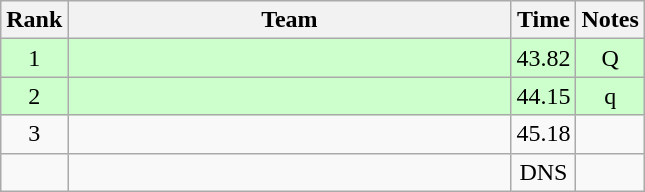<table class="wikitable" style="text-align:center">
<tr>
<th>Rank</th>
<th Style="width:18em">Team</th>
<th>Time</th>
<th>Notes</th>
</tr>
<tr style="background:#cfc">
<td>1</td>
<td style="text-align:left"></td>
<td>43.82</td>
<td>Q</td>
</tr>
<tr style="background:#cfc">
<td>2</td>
<td style="text-align:left"></td>
<td>44.15</td>
<td>q</td>
</tr>
<tr>
<td>3</td>
<td style="text-align:left"></td>
<td>45.18</td>
<td></td>
</tr>
<tr>
<td></td>
<td style="text-align:left"></td>
<td>DNS</td>
<td></td>
</tr>
</table>
